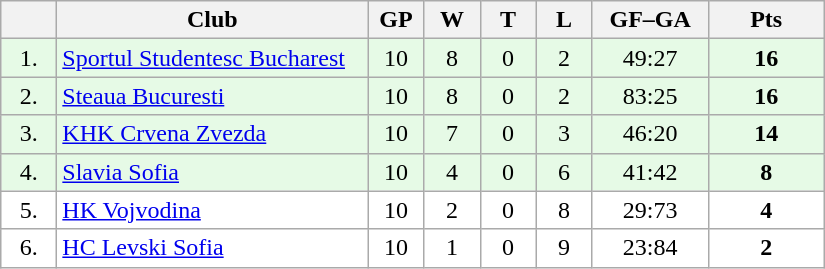<table class="wikitable">
<tr>
<th width="30"></th>
<th width="200">Club</th>
<th width="30">GP</th>
<th width="30">W</th>
<th width="30">T</th>
<th width="30">L</th>
<th width="70">GF–GA</th>
<th width="70">Pts</th>
</tr>
<tr bgcolor="#e6fae6" align="center">
<td>1.</td>
<td align="left"><a href='#'>Sportul Studentesc Bucharest</a></td>
<td>10</td>
<td>8</td>
<td>0</td>
<td>2</td>
<td>49:27</td>
<td><strong>16</strong></td>
</tr>
<tr bgcolor="#e6fae6" align="center">
<td>2.</td>
<td align="left"><a href='#'>Steaua Bucuresti</a></td>
<td>10</td>
<td>8</td>
<td>0</td>
<td>2</td>
<td>83:25</td>
<td><strong>16</strong></td>
</tr>
<tr bgcolor="#e6fae6" align="center">
<td>3.</td>
<td align="left"><a href='#'>KHK Crvena Zvezda</a></td>
<td>10</td>
<td>7</td>
<td>0</td>
<td>3</td>
<td>46:20</td>
<td><strong>14</strong></td>
</tr>
<tr bgcolor="#e6fae6" align="center">
<td>4.</td>
<td align="left"><a href='#'>Slavia Sofia</a></td>
<td>10</td>
<td>4</td>
<td>0</td>
<td>6</td>
<td>41:42</td>
<td><strong>8</strong></td>
</tr>
<tr bgcolor="#FFFFFF" align="center">
<td>5.</td>
<td align="left"><a href='#'>HK Vojvodina</a></td>
<td>10</td>
<td>2</td>
<td>0</td>
<td>8</td>
<td>29:73</td>
<td><strong>4</strong></td>
</tr>
<tr bgcolor="#FFFFFF" align="center">
<td>6.</td>
<td align="left"><a href='#'>HC Levski Sofia</a></td>
<td>10</td>
<td>1</td>
<td>0</td>
<td>9</td>
<td>23:84</td>
<td><strong>2</strong></td>
</tr>
</table>
